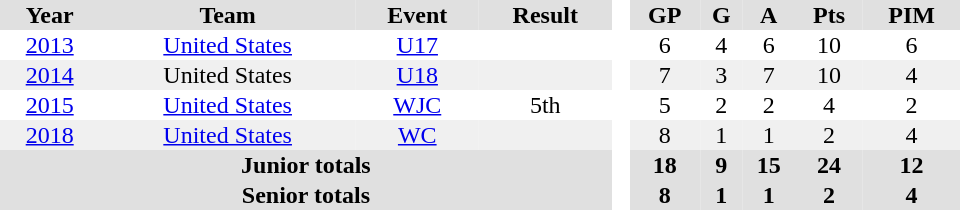<table border="0" cellpadding="1" cellspacing="0" style="text-align:center; width:40em">
<tr ALIGN="center" bgcolor="#e0e0e0">
<th>Year</th>
<th>Team</th>
<th>Event</th>
<th>Result</th>
<th rowspan="99" bgcolor="#ffffff"> </th>
<th>GP</th>
<th>G</th>
<th>A</th>
<th>Pts</th>
<th>PIM</th>
</tr>
<tr>
<td><a href='#'>2013</a></td>
<td><a href='#'>United States</a></td>
<td><a href='#'>U17</a></td>
<td></td>
<td>6</td>
<td>4</td>
<td>6</td>
<td>10</td>
<td>6</td>
</tr>
<tr bgcolor="#f0f0f0">
<td><a href='#'>2014</a></td>
<td>United States</td>
<td><a href='#'>U18</a></td>
<td></td>
<td>7</td>
<td>3</td>
<td>7</td>
<td>10</td>
<td>4</td>
</tr>
<tr>
<td><a href='#'>2015</a></td>
<td><a href='#'>United States</a></td>
<td><a href='#'>WJC</a></td>
<td>5th</td>
<td>5</td>
<td>2</td>
<td>2</td>
<td>4</td>
<td>2</td>
</tr>
<tr bgcolor="#f0f0f0">
<td><a href='#'>2018</a></td>
<td><a href='#'>United States</a></td>
<td><a href='#'>WC</a></td>
<td></td>
<td>8</td>
<td>1</td>
<td>1</td>
<td>2</td>
<td>4</td>
</tr>
<tr bgcolor="#e0e0e0">
<th colspan="4">Junior totals</th>
<th>18</th>
<th>9</th>
<th>15</th>
<th>24</th>
<th>12</th>
</tr>
<tr bgcolor="#e0e0e0">
<th colspan="4">Senior totals</th>
<th>8</th>
<th>1</th>
<th>1</th>
<th>2</th>
<th>4</th>
</tr>
</table>
